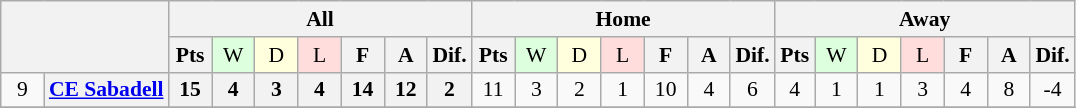<table class="wikitable" style="font-size: 90%">
<tr>
<th rowspan="2" colspan="2"></th>
<th colspan="7">All</th>
<th colspan="7">Home</th>
<th colspan="7">Away</th>
</tr>
<tr>
<th width="22">Pts</th>
<td bgcolor="#ddffdd" align="center" width="22">W</td>
<td bgcolor="#ffffdd" align="center" width="22">D</td>
<td bgcolor="#ffdddd" align="center" width="22">L</td>
<th width="22">F</th>
<th width="22">A</th>
<th width="22">Dif.</th>
<th width="22">Pts</th>
<td bgcolor="#ddffdd" align="center" width="22">W</td>
<td bgcolor="#ffffdd" align="center" width="22">D</td>
<td bgcolor="#ffdddd" align="center" width="22">L</td>
<th width="22">F</th>
<th width="22">A</th>
<th width="22">Dif.</th>
<th width="20">Pts</th>
<td bgcolor="#ddffdd" align="center" width="22">W</td>
<td bgcolor="#ffffdd" align="center" width="22">D</td>
<td bgcolor="#ffdddd" align="center" width="22">L</td>
<th width="22">F</th>
<th width="22">A</th>
<th width="22">Dif.</th>
</tr>
<tr>
<td width="22" align="center">9</td>
<th><a href='#'>CE Sabadell</a></th>
<th>15</th>
<th>4</th>
<th>3</th>
<th>4</th>
<th>14</th>
<th>12</th>
<th>2</th>
<td align="center">11</td>
<td align="center">3</td>
<td align="center">2</td>
<td align="center">1</td>
<td align="center">10</td>
<td align="center">4</td>
<td align="center">6</td>
<td align="center">4</td>
<td align="center">1</td>
<td align="center">1</td>
<td align="center">3</td>
<td align="center">4</td>
<td align="center">8</td>
<td align="center">-4</td>
</tr>
<tr>
</tr>
</table>
